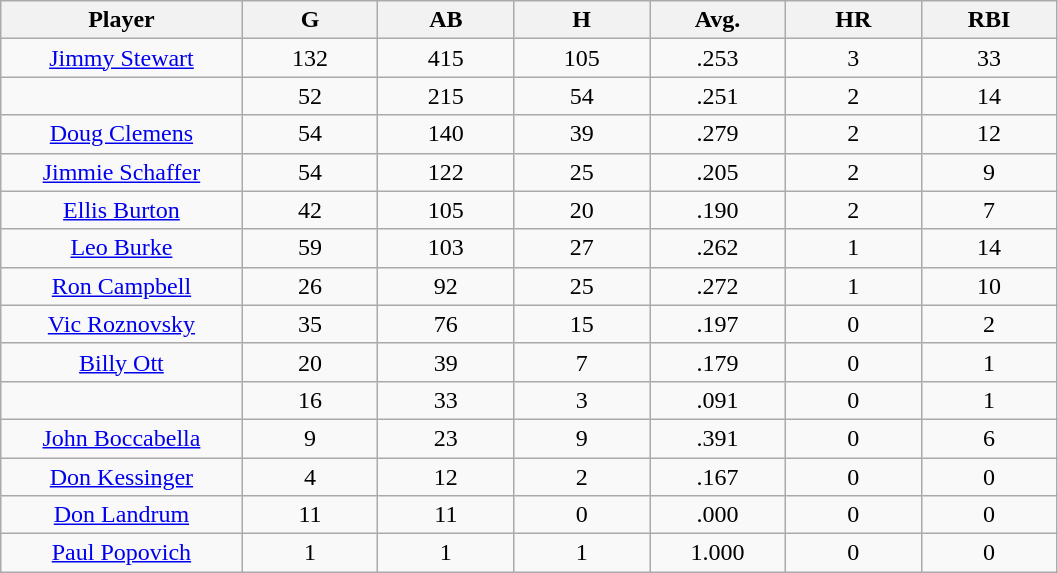<table class="wikitable sortable">
<tr>
<th bgcolor="#DDDDFF" width="16%">Player</th>
<th bgcolor="#DDDDFF" width="9%">G</th>
<th bgcolor="#DDDDFF" width="9%">AB</th>
<th bgcolor="#DDDDFF" width="9%">H</th>
<th bgcolor="#DDDDFF" width="9%">Avg.</th>
<th bgcolor="#DDDDFF" width="9%">HR</th>
<th bgcolor="#DDDDFF" width="9%">RBI</th>
</tr>
<tr align="center">
<td><a href='#'>Jimmy Stewart</a></td>
<td>132</td>
<td>415</td>
<td>105</td>
<td>.253</td>
<td>3</td>
<td>33</td>
</tr>
<tr align="center">
<td></td>
<td>52</td>
<td>215</td>
<td>54</td>
<td>.251</td>
<td>2</td>
<td>14</td>
</tr>
<tr align="center">
<td><a href='#'>Doug Clemens</a></td>
<td>54</td>
<td>140</td>
<td>39</td>
<td>.279</td>
<td>2</td>
<td>12</td>
</tr>
<tr align="center">
<td><a href='#'>Jimmie Schaffer</a></td>
<td>54</td>
<td>122</td>
<td>25</td>
<td>.205</td>
<td>2</td>
<td>9</td>
</tr>
<tr align="center">
<td><a href='#'>Ellis Burton</a></td>
<td>42</td>
<td>105</td>
<td>20</td>
<td>.190</td>
<td>2</td>
<td>7</td>
</tr>
<tr align="center">
<td><a href='#'>Leo Burke</a></td>
<td>59</td>
<td>103</td>
<td>27</td>
<td>.262</td>
<td>1</td>
<td>14</td>
</tr>
<tr align="center">
<td><a href='#'>Ron Campbell</a></td>
<td>26</td>
<td>92</td>
<td>25</td>
<td>.272</td>
<td>1</td>
<td>10</td>
</tr>
<tr align="center">
<td><a href='#'>Vic Roznovsky</a></td>
<td>35</td>
<td>76</td>
<td>15</td>
<td>.197</td>
<td>0</td>
<td>2</td>
</tr>
<tr align="center">
<td><a href='#'>Billy Ott</a></td>
<td>20</td>
<td>39</td>
<td>7</td>
<td>.179</td>
<td>0</td>
<td>1</td>
</tr>
<tr align="center">
<td></td>
<td>16</td>
<td>33</td>
<td>3</td>
<td>.091</td>
<td>0</td>
<td>1</td>
</tr>
<tr align="center">
<td><a href='#'>John Boccabella</a></td>
<td>9</td>
<td>23</td>
<td>9</td>
<td>.391</td>
<td>0</td>
<td>6</td>
</tr>
<tr align="center">
<td><a href='#'>Don Kessinger</a></td>
<td>4</td>
<td>12</td>
<td>2</td>
<td>.167</td>
<td>0</td>
<td>0</td>
</tr>
<tr align="center">
<td><a href='#'>Don Landrum</a></td>
<td>11</td>
<td>11</td>
<td>0</td>
<td>.000</td>
<td>0</td>
<td>0</td>
</tr>
<tr align="center">
<td><a href='#'>Paul Popovich</a></td>
<td>1</td>
<td>1</td>
<td>1</td>
<td>1.000</td>
<td>0</td>
<td>0</td>
</tr>
</table>
